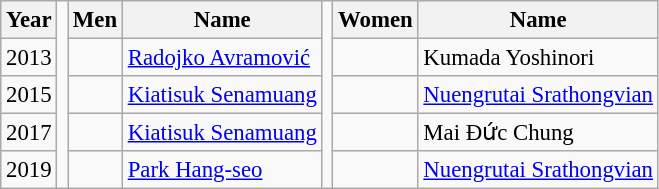<table class="wikitable" style="font-size:95%;">
<tr>
<th>Year</th>
<td rowspan=5></td>
<th>Men</th>
<th>Name</th>
<td rowspan=5></td>
<th>Women</th>
<th>Name</th>
</tr>
<tr>
<td>2013</td>
<td></td>
<td> <a href='#'>Radojko Avramović</a></td>
<td></td>
<td> Kumada Yoshinori</td>
</tr>
<tr>
<td>2015</td>
<td></td>
<td> <a href='#'>Kiatisuk Senamuang</a></td>
<td></td>
<td> <a href='#'>Nuengrutai Srathongvian</a></td>
</tr>
<tr>
<td>2017</td>
<td></td>
<td> <a href='#'>Kiatisuk Senamuang</a></td>
<td></td>
<td> Mai Đức Chung</td>
</tr>
<tr>
<td>2019</td>
<td></td>
<td> <a href='#'>Park Hang-seo</a></td>
<td></td>
<td> <a href='#'>Nuengrutai Srathongvian</a></td>
</tr>
</table>
